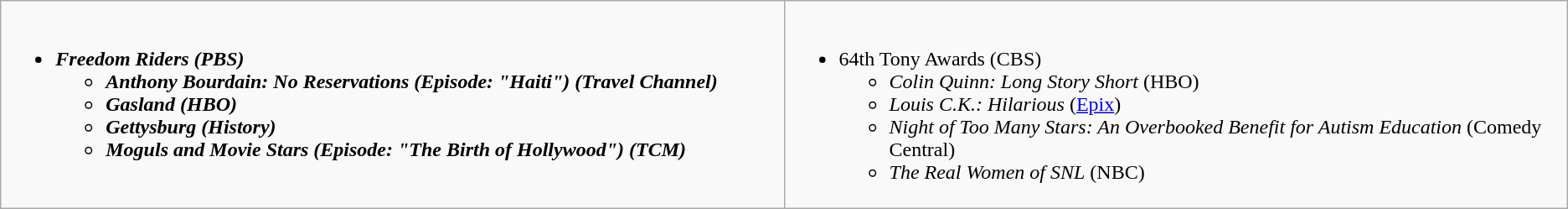<table class="wikitable">
<tr>
<td style="vertical-align:top;" width="50%"><br><ul><li><strong><em>Freedom Riders<em> (PBS)<strong><ul><li></em>Anthony Bourdain: No Reservations<em> (Episode: "Haiti") (Travel Channel)</li><li></em>Gasland<em> (HBO)</li><li></em>Gettysburg<em> (History)</li><li></em>Moguls and Movie Stars<em> (Episode: "The Birth of Hollywood") (TCM)</li></ul></li></ul></td>
<td style="vertical-align:top;" width="50%"><br><ul><li></em></strong>64th Tony Awards</em> (CBS)</strong><ul><li><em>Colin Quinn: Long Story Short</em> (HBO)</li><li><em>Louis C.K.: Hilarious</em> (<a href='#'>Epix</a>)</li><li><em>Night of Too Many Stars: An Overbooked Benefit for Autism Education</em> (Comedy Central)</li><li><em>The Real Women of SNL</em> (NBC)</li></ul></li></ul></td>
</tr>
</table>
